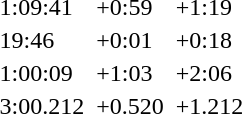<table>
<tr>
<td></td>
<td></td>
<td>1:09:41</td>
<td></td>
<td>+0:59</td>
<td></td>
<td>+1:19</td>
</tr>
<tr>
<td></td>
<td></td>
<td>19:46</td>
<td></td>
<td>+0:01</td>
<td></td>
<td>+0:18</td>
</tr>
<tr>
<td></td>
<td></td>
<td>1:00:09</td>
<td></td>
<td>+1:03</td>
<td></td>
<td>+2:06</td>
</tr>
<tr>
<td></td>
<td></td>
<td>3:00.212</td>
<td></td>
<td>+0.520</td>
<td></td>
<td>+1.212</td>
</tr>
</table>
